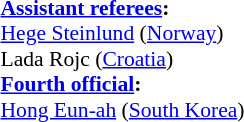<table width=50% style="font-size: 90%">
<tr>
<td><br><strong><a href='#'>Assistant referees</a>:</strong>
<br><a href='#'>Hege Steinlund</a> (<a href='#'>Norway</a>)
<br>Lada Rojc (<a href='#'>Croatia</a>)
<br><strong><a href='#'>Fourth official</a>:</strong>
<br><a href='#'>Hong Eun-ah</a> (<a href='#'>South Korea</a>)</td>
</tr>
</table>
